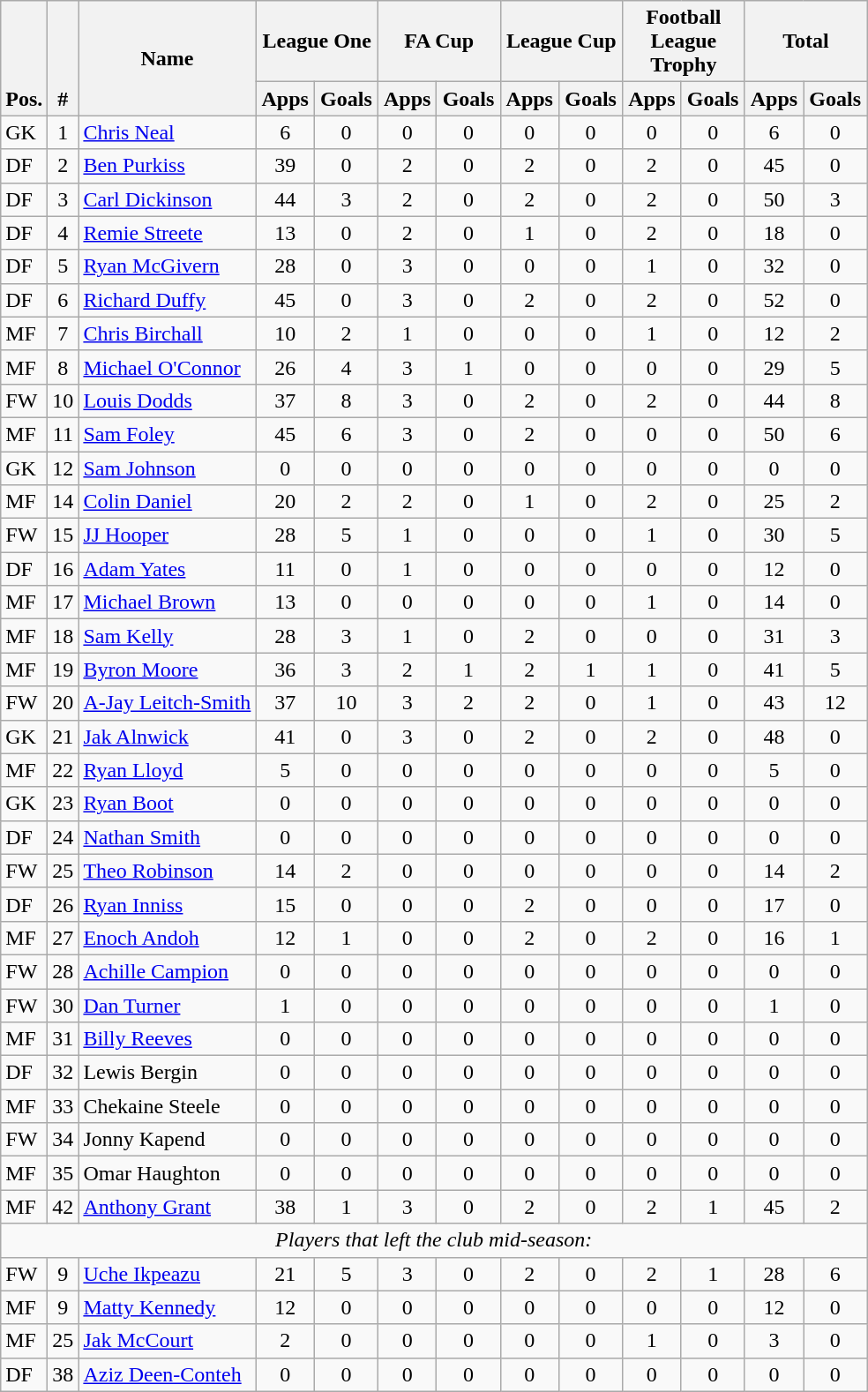<table class="wikitable" style="text-align:center">
<tr>
<th rowspan="2" valign="bottom">Pos.</th>
<th rowspan="2" valign="bottom">#</th>
<th rowspan="2">Name</th>
<th colspan="2" width="85">League One</th>
<th colspan="2" width="85">FA Cup</th>
<th colspan="2" width="85">League Cup</th>
<th colspan="2" width="85">Football League Trophy</th>
<th colspan="2" width="85">Total</th>
</tr>
<tr>
<th>Apps</th>
<th>Goals</th>
<th>Apps</th>
<th>Goals</th>
<th>Apps</th>
<th>Goals</th>
<th>Apps</th>
<th>Goals</th>
<th>Apps</th>
<th>Goals</th>
</tr>
<tr>
<td align="left">GK</td>
<td>1</td>
<td align="left"> <a href='#'>Chris Neal</a></td>
<td>6</td>
<td>0</td>
<td>0</td>
<td>0</td>
<td>0</td>
<td>0</td>
<td>0</td>
<td>0</td>
<td>6</td>
<td>0</td>
</tr>
<tr>
<td align="left">DF</td>
<td>2</td>
<td align="left"> <a href='#'>Ben Purkiss</a></td>
<td>39</td>
<td>0</td>
<td>2</td>
<td>0</td>
<td>2</td>
<td>0</td>
<td>2</td>
<td>0</td>
<td>45</td>
<td>0</td>
</tr>
<tr>
<td align="left">DF</td>
<td>3</td>
<td align="left"> <a href='#'>Carl Dickinson</a></td>
<td>44</td>
<td>3</td>
<td>2</td>
<td>0</td>
<td>2</td>
<td>0</td>
<td>2</td>
<td>0</td>
<td>50</td>
<td>3</td>
</tr>
<tr>
<td align="left">DF</td>
<td>4</td>
<td align="left"> <a href='#'>Remie Streete</a></td>
<td>13</td>
<td>0</td>
<td>2</td>
<td>0</td>
<td>1</td>
<td>0</td>
<td>2</td>
<td>0</td>
<td>18</td>
<td>0</td>
</tr>
<tr>
<td align="left">DF</td>
<td>5</td>
<td align="left"> <a href='#'>Ryan McGivern</a></td>
<td>28</td>
<td>0</td>
<td>3</td>
<td>0</td>
<td>0</td>
<td>0</td>
<td>1</td>
<td>0</td>
<td>32</td>
<td>0</td>
</tr>
<tr>
<td align="left">DF</td>
<td>6</td>
<td align="left"> <a href='#'>Richard Duffy</a></td>
<td>45</td>
<td>0</td>
<td>3</td>
<td>0</td>
<td>2</td>
<td>0</td>
<td>2</td>
<td>0</td>
<td>52</td>
<td>0</td>
</tr>
<tr>
<td align="left">MF</td>
<td>7</td>
<td align="left"> <a href='#'>Chris Birchall</a></td>
<td>10</td>
<td>2</td>
<td>1</td>
<td>0</td>
<td>0</td>
<td>0</td>
<td>1</td>
<td>0</td>
<td>12</td>
<td>2</td>
</tr>
<tr>
<td align="left">MF</td>
<td>8</td>
<td align="left"> <a href='#'>Michael O'Connor</a></td>
<td>26</td>
<td>4</td>
<td>3</td>
<td>1</td>
<td>0</td>
<td>0</td>
<td>0</td>
<td>0</td>
<td>29</td>
<td>5</td>
</tr>
<tr>
<td align="left">FW</td>
<td>10</td>
<td align="left"> <a href='#'>Louis Dodds</a></td>
<td>37</td>
<td>8</td>
<td>3</td>
<td>0</td>
<td>2</td>
<td>0</td>
<td>2</td>
<td>0</td>
<td>44</td>
<td>8</td>
</tr>
<tr>
<td align="left">MF</td>
<td>11</td>
<td align="left"> <a href='#'>Sam Foley</a></td>
<td>45</td>
<td>6</td>
<td>3</td>
<td>0</td>
<td>2</td>
<td>0</td>
<td>0</td>
<td>0</td>
<td>50</td>
<td>6</td>
</tr>
<tr>
<td align="left">GK</td>
<td>12</td>
<td align="left"> <a href='#'>Sam Johnson</a></td>
<td>0</td>
<td>0</td>
<td>0</td>
<td>0</td>
<td>0</td>
<td>0</td>
<td>0</td>
<td>0</td>
<td>0</td>
<td>0</td>
</tr>
<tr>
<td align="left">MF</td>
<td>14</td>
<td align="left"> <a href='#'>Colin Daniel</a></td>
<td>20</td>
<td>2</td>
<td>2</td>
<td>0</td>
<td>1</td>
<td>0</td>
<td>2</td>
<td>0</td>
<td>25</td>
<td>2</td>
</tr>
<tr>
<td align="left">FW</td>
<td>15</td>
<td align="left"> <a href='#'>JJ Hooper</a></td>
<td>28</td>
<td>5</td>
<td>1</td>
<td>0</td>
<td>0</td>
<td>0</td>
<td>1</td>
<td>0</td>
<td>30</td>
<td>5</td>
</tr>
<tr>
<td align="left">DF</td>
<td>16</td>
<td align="left"> <a href='#'>Adam Yates</a></td>
<td>11</td>
<td>0</td>
<td>1</td>
<td>0</td>
<td>0</td>
<td>0</td>
<td>0</td>
<td>0</td>
<td>12</td>
<td>0</td>
</tr>
<tr>
<td align="left">MF</td>
<td>17</td>
<td align="left"> <a href='#'>Michael Brown</a></td>
<td>13</td>
<td>0</td>
<td>0</td>
<td>0</td>
<td>0</td>
<td>0</td>
<td>1</td>
<td>0</td>
<td>14</td>
<td>0</td>
</tr>
<tr>
<td align="left">MF</td>
<td>18</td>
<td align="left"> <a href='#'>Sam Kelly</a></td>
<td>28</td>
<td>3</td>
<td>1</td>
<td>0</td>
<td>2</td>
<td>0</td>
<td>0</td>
<td>0</td>
<td>31</td>
<td>3</td>
</tr>
<tr>
<td align="left">MF</td>
<td>19</td>
<td align="left"> <a href='#'>Byron Moore</a></td>
<td>36</td>
<td>3</td>
<td>2</td>
<td>1</td>
<td>2</td>
<td>1</td>
<td>1</td>
<td>0</td>
<td>41</td>
<td>5</td>
</tr>
<tr>
<td align="left">FW</td>
<td>20</td>
<td align="left"> <a href='#'>A-Jay Leitch-Smith</a></td>
<td>37</td>
<td>10</td>
<td>3</td>
<td>2</td>
<td>2</td>
<td>0</td>
<td>1</td>
<td>0</td>
<td>43</td>
<td>12</td>
</tr>
<tr>
<td align="left">GK</td>
<td>21</td>
<td align="left"> <a href='#'>Jak Alnwick</a></td>
<td>41</td>
<td>0</td>
<td>3</td>
<td>0</td>
<td>2</td>
<td>0</td>
<td>2</td>
<td>0</td>
<td>48</td>
<td>0</td>
</tr>
<tr>
<td align="left">MF</td>
<td>22</td>
<td align="left"> <a href='#'>Ryan Lloyd</a></td>
<td>5</td>
<td>0</td>
<td>0</td>
<td>0</td>
<td>0</td>
<td>0</td>
<td>0</td>
<td>0</td>
<td>5</td>
<td>0</td>
</tr>
<tr>
<td align="left">GK</td>
<td>23</td>
<td align="left"> <a href='#'>Ryan Boot</a></td>
<td>0</td>
<td>0</td>
<td>0</td>
<td>0</td>
<td>0</td>
<td>0</td>
<td>0</td>
<td>0</td>
<td>0</td>
<td>0</td>
</tr>
<tr>
<td align="left">DF</td>
<td>24</td>
<td align="left"> <a href='#'>Nathan Smith</a></td>
<td>0</td>
<td>0</td>
<td>0</td>
<td>0</td>
<td>0</td>
<td>0</td>
<td>0</td>
<td>0</td>
<td>0</td>
<td>0</td>
</tr>
<tr>
<td align="left">FW</td>
<td>25</td>
<td align="left"> <a href='#'>Theo Robinson</a></td>
<td>14</td>
<td>2</td>
<td>0</td>
<td>0</td>
<td>0</td>
<td>0</td>
<td>0</td>
<td>0</td>
<td>14</td>
<td>2</td>
</tr>
<tr>
<td align="left">DF</td>
<td>26</td>
<td align="left"> <a href='#'>Ryan Inniss</a></td>
<td>15</td>
<td>0</td>
<td>0</td>
<td>0</td>
<td>2</td>
<td>0</td>
<td>0</td>
<td>0</td>
<td>17</td>
<td>0</td>
</tr>
<tr>
<td align="left">MF</td>
<td>27</td>
<td align="left"> <a href='#'>Enoch Andoh</a></td>
<td>12</td>
<td>1</td>
<td>0</td>
<td>0</td>
<td>2</td>
<td>0</td>
<td>2</td>
<td>0</td>
<td>16</td>
<td>1</td>
</tr>
<tr>
<td align="left">FW</td>
<td>28</td>
<td align="left"> <a href='#'>Achille Campion</a></td>
<td>0</td>
<td>0</td>
<td>0</td>
<td>0</td>
<td>0</td>
<td>0</td>
<td>0</td>
<td>0</td>
<td>0</td>
<td>0</td>
</tr>
<tr>
<td align="left">FW</td>
<td>30</td>
<td align="left"> <a href='#'>Dan Turner</a></td>
<td>1</td>
<td>0</td>
<td>0</td>
<td>0</td>
<td>0</td>
<td>0</td>
<td>0</td>
<td>0</td>
<td>1</td>
<td>0</td>
</tr>
<tr>
<td align="left">MF</td>
<td>31</td>
<td align="left"> <a href='#'>Billy Reeves</a></td>
<td>0</td>
<td>0</td>
<td>0</td>
<td>0</td>
<td>0</td>
<td>0</td>
<td>0</td>
<td>0</td>
<td>0</td>
<td>0</td>
</tr>
<tr>
<td align="left">DF</td>
<td>32</td>
<td align="left"> Lewis Bergin</td>
<td>0</td>
<td>0</td>
<td>0</td>
<td>0</td>
<td>0</td>
<td>0</td>
<td>0</td>
<td>0</td>
<td>0</td>
<td>0</td>
</tr>
<tr>
<td align="left">MF</td>
<td>33</td>
<td align="left"> Chekaine Steele</td>
<td>0</td>
<td>0</td>
<td>0</td>
<td>0</td>
<td>0</td>
<td>0</td>
<td>0</td>
<td>0</td>
<td>0</td>
<td>0</td>
</tr>
<tr>
<td align="left">FW</td>
<td>34</td>
<td align="left"> Jonny Kapend</td>
<td>0</td>
<td>0</td>
<td>0</td>
<td>0</td>
<td>0</td>
<td>0</td>
<td>0</td>
<td>0</td>
<td>0</td>
<td>0</td>
</tr>
<tr>
<td align="left">MF</td>
<td>35</td>
<td align="left"> Omar Haughton</td>
<td>0</td>
<td>0</td>
<td>0</td>
<td>0</td>
<td>0</td>
<td>0</td>
<td>0</td>
<td>0</td>
<td>0</td>
<td>0</td>
</tr>
<tr>
<td align="left">MF</td>
<td>42</td>
<td align="left"> <a href='#'>Anthony Grant</a></td>
<td>38</td>
<td>1</td>
<td>3</td>
<td>0</td>
<td>2</td>
<td>0</td>
<td>2</td>
<td>1</td>
<td>45</td>
<td>2</td>
</tr>
<tr>
<td colspan="14"><em>Players that left the club mid-season:</em></td>
</tr>
<tr>
<td align="left">FW</td>
<td>9</td>
<td align="left"> <a href='#'>Uche Ikpeazu</a></td>
<td>21</td>
<td>5</td>
<td>3</td>
<td>0</td>
<td>2</td>
<td>0</td>
<td>2</td>
<td>1</td>
<td>28</td>
<td>6</td>
</tr>
<tr>
<td align="left">MF</td>
<td>9</td>
<td align="left"> <a href='#'>Matty Kennedy</a></td>
<td>12</td>
<td>0</td>
<td>0</td>
<td>0</td>
<td>0</td>
<td>0</td>
<td>0</td>
<td>0</td>
<td>12</td>
<td>0</td>
</tr>
<tr>
<td align="left">MF</td>
<td>25</td>
<td align="left"> <a href='#'>Jak McCourt</a></td>
<td>2</td>
<td>0</td>
<td>0</td>
<td>0</td>
<td>0</td>
<td>0</td>
<td>1</td>
<td>0</td>
<td>3</td>
<td>0</td>
</tr>
<tr>
<td align="left">DF</td>
<td>38</td>
<td align="left"> <a href='#'>Aziz Deen-Conteh</a></td>
<td>0</td>
<td>0</td>
<td>0</td>
<td>0</td>
<td>0</td>
<td>0</td>
<td>0</td>
<td>0</td>
<td>0</td>
<td>0</td>
</tr>
</table>
